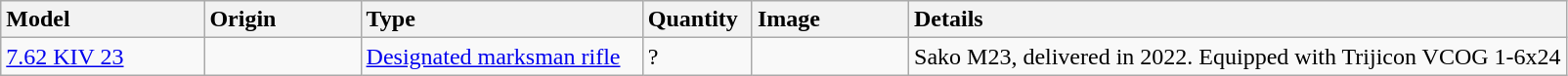<table class="wikitable">
<tr>
<th style="text-align: left; width:13%;">Model</th>
<th style="text-align: left; width:10%;">Origin</th>
<th style="text-align: left; width:18%;">Type</th>
<th style="text-align: left; width:7%;">Quantity</th>
<th style="text-align: left; width:10%;">Image</th>
<th style="text-align: left; width:42%;">Details</th>
</tr>
<tr>
<td><a href='#'>7.62 KIV 23</a></td>
<td></td>
<td><a href='#'>Designated marksman rifle</a></td>
<td>?</td>
<td></td>
<td>Sako M23, delivered in 2022. Equipped with Trijicon VCOG 1-6x24</td>
</tr>
</table>
